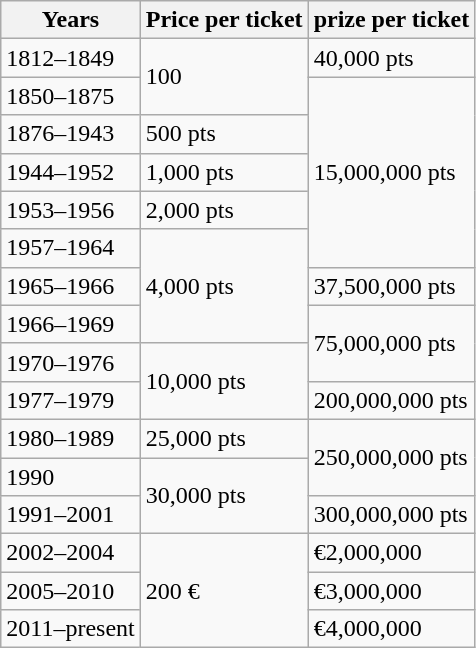<table class="wikitable">
<tr>
<th>Years</th>
<th>Price per ticket</th>
<th> prize per ticket</th>
</tr>
<tr>
<td>1812–1849</td>
<td rowspan="2">100 </td>
<td>40,000 pts</td>
</tr>
<tr>
<td>1850–1875</td>
<td rowspan="5">15,000,000 pts</td>
</tr>
<tr>
<td>1876–1943</td>
<td>500 pts</td>
</tr>
<tr>
<td>1944–1952</td>
<td>1,000 pts</td>
</tr>
<tr>
<td>1953–1956</td>
<td>2,000 pts</td>
</tr>
<tr>
<td>1957–1964</td>
<td rowspan="3">4,000 pts</td>
</tr>
<tr>
<td>1965–1966</td>
<td>37,500,000 pts</td>
</tr>
<tr>
<td>1966–1969</td>
<td rowspan="2">75,000,000 pts</td>
</tr>
<tr>
<td>1970–1976</td>
<td rowspan="2">10,000 pts</td>
</tr>
<tr>
<td>1977–1979</td>
<td>200,000,000 pts</td>
</tr>
<tr>
<td>1980–1989</td>
<td>25,000 pts</td>
<td rowspan="2">250,000,000 pts</td>
</tr>
<tr>
<td>1990</td>
<td rowspan="2">30,000 pts</td>
</tr>
<tr>
<td>1991–2001</td>
<td>300,000,000 pts</td>
</tr>
<tr>
<td>2002–2004</td>
<td rowspan="3">200 €</td>
<td>€2,000,000</td>
</tr>
<tr>
<td>2005–2010</td>
<td>€3,000,000</td>
</tr>
<tr>
<td>2011–present</td>
<td>€4,000,000</td>
</tr>
</table>
